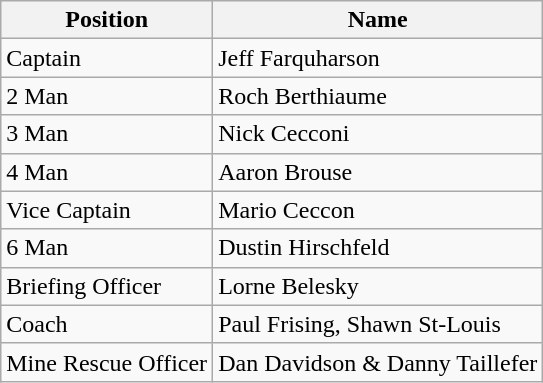<table class="wikitable">
<tr>
<th>Position</th>
<th>Name</th>
</tr>
<tr>
<td>Captain</td>
<td>Jeff Farquharson</td>
</tr>
<tr>
<td>2 Man</td>
<td>Roch Berthiaume</td>
</tr>
<tr>
<td>3 Man</td>
<td>Nick Cecconi</td>
</tr>
<tr>
<td>4 Man</td>
<td>Aaron Brouse</td>
</tr>
<tr>
<td>Vice Captain</td>
<td>Mario Ceccon</td>
</tr>
<tr>
<td>6 Man</td>
<td>Dustin Hirschfeld</td>
</tr>
<tr>
<td>Briefing Officer</td>
<td>Lorne Belesky</td>
</tr>
<tr>
<td>Coach</td>
<td>Paul Frising, Shawn St-Louis</td>
</tr>
<tr>
<td>Mine Rescue Officer</td>
<td>Dan Davidson & Danny Taillefer</td>
</tr>
</table>
